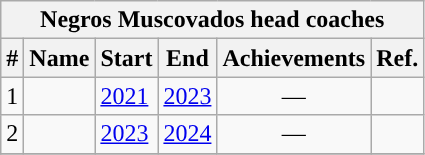<table class="wikitable sortable">
<tr>
<th colspan="6">Negros Muscovados head coaches</th>
</tr>
<tr>
<th>#</th>
<th>Name</th>
<th>Start</th>
<th>End</th>
<th>Achievements</th>
<th>Ref.</th>
</tr>
<tr>
<td align=center>1</td>
<td></td>
<td><a href='#'>2021</a></td>
<td><a href='#'>2023</a></td>
<td align=center>—</td>
<td></td>
</tr>
<tr>
<td align=center>2</td>
<td></td>
<td><a href='#'>2023</a></td>
<td><a href='#'>2024</a></td>
<td align=center>—</td>
<td></td>
</tr>
<tr>
</tr>
</table>
